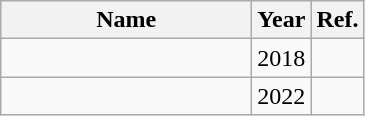<table class="wikitable sortable" style="text-align: center;">
<tr>
<th style="width:10em">Name</th>
<th>Year</th>
<th>Ref.</th>
</tr>
<tr>
<td></td>
<td>2018</td>
<td></td>
</tr>
<tr>
<td></td>
<td>2022</td>
<td></td>
</tr>
</table>
